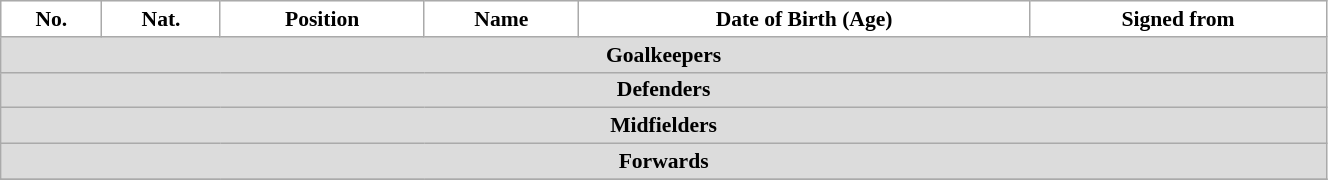<table class="wikitable" style="text-align:center; font-size:90%; width:70%">
<tr>
<th style="background:white; color:black; text-align:center;">No.</th>
<th style="background:white; color:black; text-align:center;">Nat.</th>
<th style="background:white; color:black; text-align:center;">Position</th>
<th style="background:white; color:black; text-align:center;">Name</th>
<th style="background:white; color:black; text-align:center;">Date of Birth (Age)</th>
<th style="background:white; color:black; text-align:center;">Signed from</th>
</tr>
<tr>
<th colspan=10 style="background:#DCDCDC; text-align:center;">Goalkeepers</th>
</tr>
<tr>
<th colspan=10 style="background:#DCDCDC; text-align:center;">Defenders</th>
</tr>
<tr>
<th colspan=10 style="background:#DCDCDC; text-align:center;">Midfielders</th>
</tr>
<tr>
<th colspan=10 style="background:#DCDCDC; text-align:center;">Forwards</th>
</tr>
<tr>
</tr>
</table>
